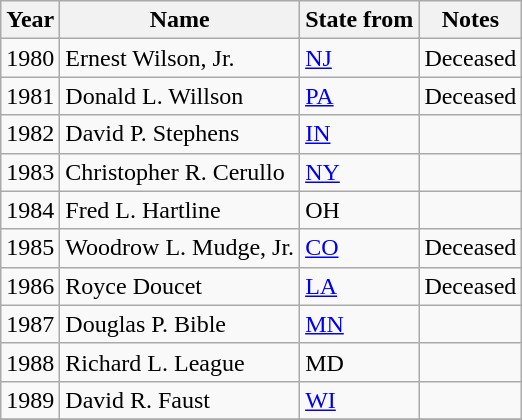<table class=wikitable>
<tr>
<th>Year</th>
<th>Name</th>
<th>State from</th>
<th>Notes</th>
</tr>
<tr>
<td>1980</td>
<td>Ernest Wilson, Jr.</td>
<td><a href='#'>NJ</a></td>
<td>Deceased</td>
</tr>
<tr>
<td>1981</td>
<td>Donald L. Willson</td>
<td><a href='#'>PA</a></td>
<td>Deceased</td>
</tr>
<tr>
<td>1982</td>
<td>David P. Stephens</td>
<td><a href='#'>IN</a></td>
<td></td>
</tr>
<tr>
<td>1983</td>
<td>Christopher R. Cerullo</td>
<td><a href='#'>NY</a></td>
<td></td>
</tr>
<tr>
<td>1984</td>
<td>Fred L. Hartline</td>
<td>OH</td>
<td></td>
</tr>
<tr>
<td>1985</td>
<td>Woodrow L. Mudge, Jr.</td>
<td><a href='#'>CO</a></td>
<td>Deceased</td>
</tr>
<tr>
<td>1986</td>
<td>Royce Doucet</td>
<td><a href='#'>LA</a></td>
<td>Deceased</td>
</tr>
<tr>
<td>1987</td>
<td>Douglas P. Bible</td>
<td><a href='#'>MN</a></td>
<td></td>
</tr>
<tr>
<td>1988</td>
<td>Richard L. League</td>
<td>MD</td>
<td></td>
</tr>
<tr>
<td>1989</td>
<td>David R. Faust</td>
<td><a href='#'>WI</a></td>
<td></td>
</tr>
<tr>
</tr>
</table>
